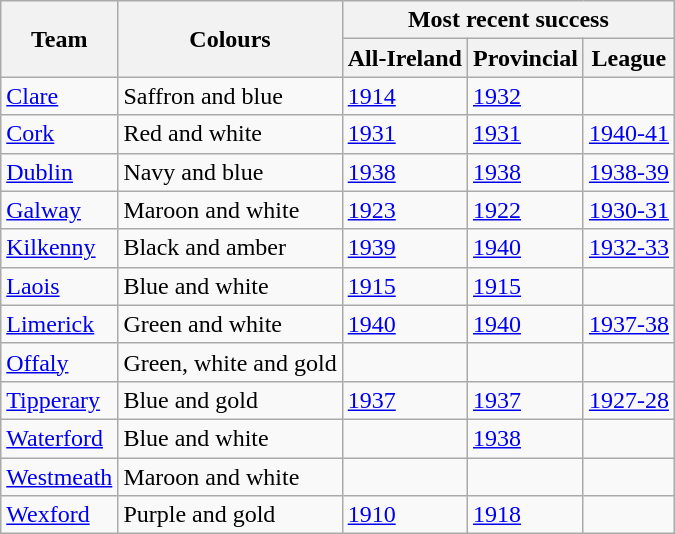<table class="wikitable">
<tr>
<th rowspan="2">Team</th>
<th rowspan="2">Colours</th>
<th colspan="3">Most recent success</th>
</tr>
<tr>
<th>All-Ireland</th>
<th>Provincial</th>
<th>League</th>
</tr>
<tr>
<td><a href='#'>Clare</a></td>
<td>Saffron and blue</td>
<td><a href='#'>1914</a></td>
<td><a href='#'>1932</a></td>
<td></td>
</tr>
<tr>
<td><a href='#'>Cork</a></td>
<td>Red and white</td>
<td><a href='#'>1931</a></td>
<td><a href='#'>1931</a></td>
<td><a href='#'>1940-41</a></td>
</tr>
<tr>
<td><a href='#'>Dublin</a></td>
<td>Navy and blue</td>
<td><a href='#'>1938</a></td>
<td><a href='#'>1938</a></td>
<td><a href='#'>1938-39</a></td>
</tr>
<tr>
<td><a href='#'>Galway</a></td>
<td>Maroon and white</td>
<td><a href='#'>1923</a></td>
<td><a href='#'>1922</a></td>
<td><a href='#'>1930-31</a></td>
</tr>
<tr>
<td><a href='#'>Kilkenny</a></td>
<td>Black and amber</td>
<td><a href='#'>1939</a></td>
<td><a href='#'>1940</a></td>
<td><a href='#'>1932-33</a></td>
</tr>
<tr>
<td><a href='#'>Laois</a></td>
<td>Blue and white</td>
<td><a href='#'>1915</a></td>
<td><a href='#'>1915</a></td>
<td></td>
</tr>
<tr>
<td><a href='#'>Limerick</a></td>
<td>Green and white</td>
<td><a href='#'>1940</a></td>
<td><a href='#'>1940</a></td>
<td><a href='#'>1937-38</a></td>
</tr>
<tr>
<td><a href='#'>Offaly</a></td>
<td>Green, white and gold</td>
<td></td>
<td></td>
<td></td>
</tr>
<tr>
<td><a href='#'>Tipperary</a></td>
<td>Blue and gold</td>
<td><a href='#'>1937</a></td>
<td><a href='#'>1937</a></td>
<td><a href='#'>1927-28</a></td>
</tr>
<tr>
<td><a href='#'>Waterford</a></td>
<td>Blue and white</td>
<td></td>
<td><a href='#'>1938</a></td>
<td></td>
</tr>
<tr>
<td><a href='#'>Westmeath</a></td>
<td>Maroon and white</td>
<td></td>
<td></td>
<td></td>
</tr>
<tr>
<td><a href='#'>Wexford</a></td>
<td>Purple and gold</td>
<td><a href='#'>1910</a></td>
<td><a href='#'>1918</a></td>
<td></td>
</tr>
</table>
